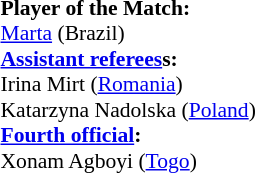<table style="width:100%; font-size:90%;">
<tr>
<td><br><strong>Player of the Match:</strong>
<br> <a href='#'>Marta</a> (Brazil)<br><strong><a href='#'>Assistant referees</a>s:</strong>
<br> Irina Mirt (<a href='#'>Romania</a>)
<br> Katarzyna Nadolska (<a href='#'>Poland</a>)
<br><strong><a href='#'>Fourth official</a>:</strong>
<br> Xonam Agboyi (<a href='#'>Togo</a>)</td>
</tr>
</table>
